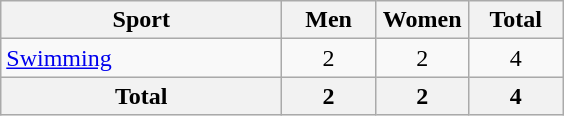<table class="wikitable sortable" style="text-align:center;">
<tr>
<th width=180>Sport</th>
<th width=55>Men</th>
<th width=55>Women</th>
<th width=55>Total</th>
</tr>
<tr>
<td align=left><a href='#'>Swimming</a></td>
<td>2</td>
<td>2</td>
<td>4</td>
</tr>
<tr>
<th>Total</th>
<th>2</th>
<th>2</th>
<th>4</th>
</tr>
</table>
